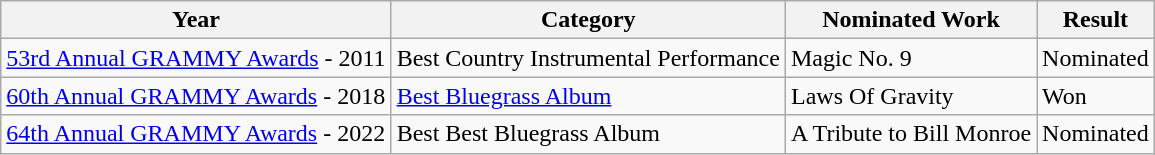<table class="wikitable">
<tr>
<th>Year</th>
<th>Category</th>
<th>Nominated Work</th>
<th>Result</th>
</tr>
<tr>
<td><a href='#'>53rd Annual GRAMMY Awards</a> - 2011</td>
<td>Best Country Instrumental Performance</td>
<td>Magic No. 9</td>
<td>Nominated</td>
</tr>
<tr>
<td><a href='#'>60th Annual GRAMMY Awards</a> - 2018</td>
<td><a href='#'>Best Bluegrass Album</a></td>
<td>Laws Of Gravity</td>
<td>Won</td>
</tr>
<tr>
<td><a href='#'>64th Annual GRAMMY Awards</a> - 2022</td>
<td>Best Best Bluegrass Album</td>
<td>A Tribute to Bill Monroe</td>
<td>Nominated</td>
</tr>
</table>
